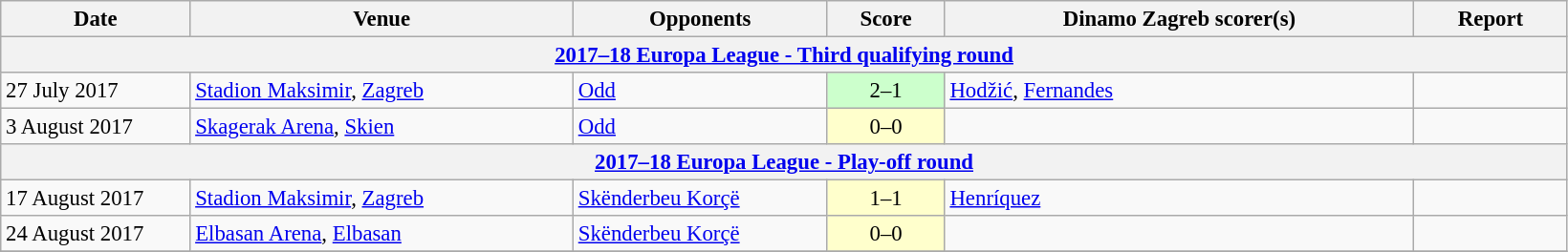<table class="wikitable" style="font-size:95%;">
<tr>
<th width=125>Date</th>
<th width=260>Venue</th>
<th width=170>Opponents</th>
<th width= 75>Score</th>
<th width=320>Dinamo Zagreb scorer(s)</th>
<th width=100>Report</th>
</tr>
<tr>
<th colspan=7><a href='#'>2017–18 Europa League - Third qualifying round</a></th>
</tr>
<tr>
<td>27 July 2017</td>
<td><a href='#'>Stadion Maksimir</a>, <a href='#'>Zagreb</a></td>
<td> <a href='#'>Odd</a></td>
<td align=center bgcolor=#CCFFCC>2–1</td>
<td><a href='#'>Hodžić</a>, <a href='#'>Fernandes</a></td>
<td></td>
</tr>
<tr>
<td>3 August 2017</td>
<td><a href='#'>Skagerak Arena</a>, <a href='#'>Skien</a></td>
<td> <a href='#'>Odd</a></td>
<td align=center bgcolor=#FFFFCC>0–0</td>
<td></td>
<td></td>
</tr>
<tr>
<th colspan=7><a href='#'>2017–18 Europa League - Play-off round</a></th>
</tr>
<tr>
<td>17 August 2017</td>
<td><a href='#'>Stadion Maksimir</a>, <a href='#'>Zagreb</a></td>
<td> <a href='#'>Skënderbeu Korçë</a></td>
<td align=center bgcolor=#FFFFCC>1–1</td>
<td><a href='#'>Henríquez</a></td>
<td></td>
</tr>
<tr>
<td>24 August 2017</td>
<td><a href='#'>Elbasan Arena</a>, <a href='#'>Elbasan</a></td>
<td> <a href='#'>Skënderbeu Korçë</a></td>
<td align=center bgcolor=#FFFFCC>0–0</td>
<td></td>
<td></td>
</tr>
<tr>
</tr>
</table>
